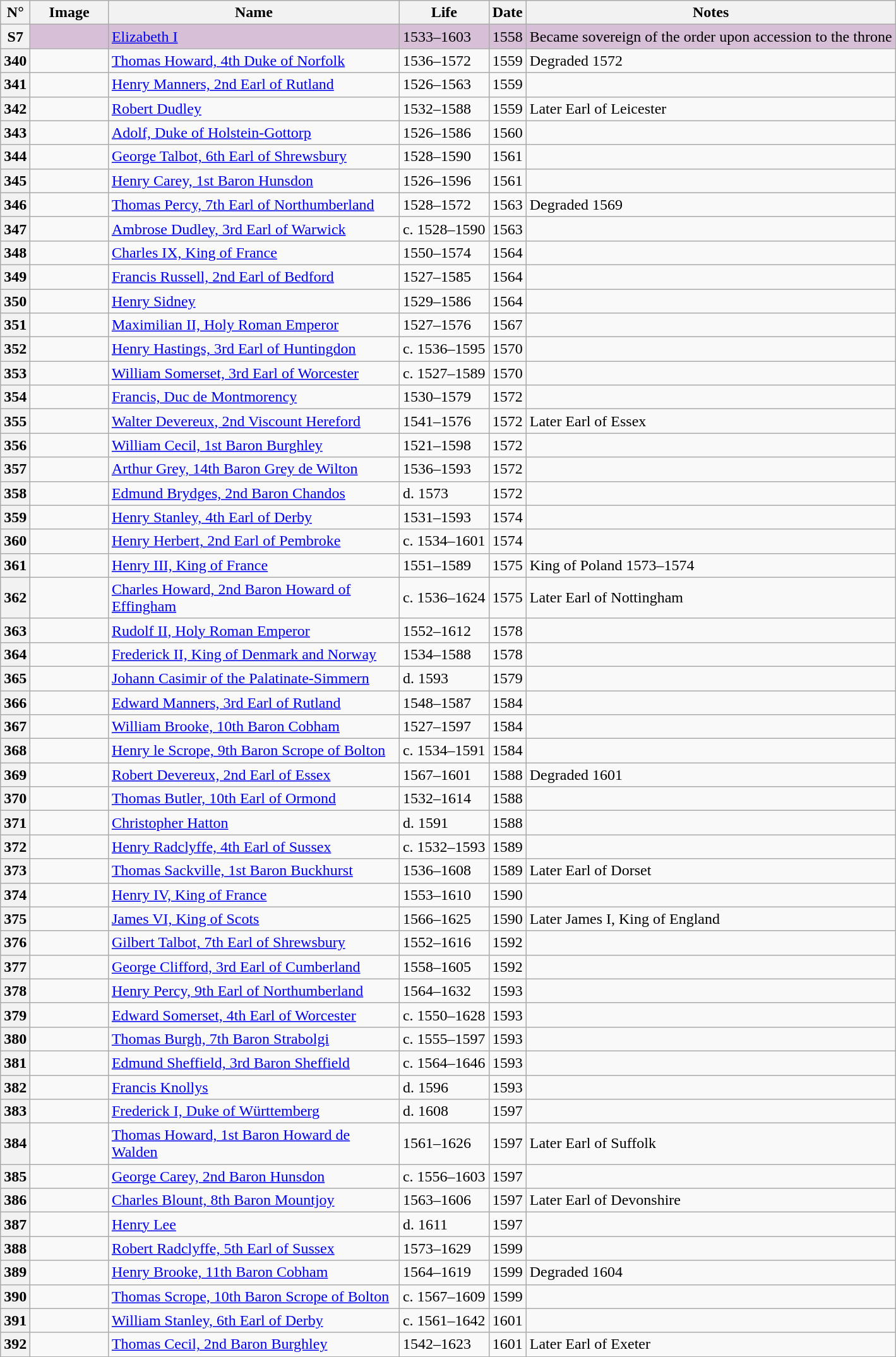<table class="wikitable">
<tr>
<th>N°</th>
<th style="width: 75px;">Image</th>
<th style="width: 300px;">Name</th>
<th>Life</th>
<th>Date</th>
<th>Notes</th>
</tr>
<tr bgcolor="#D8BFD8">
<th>S7</th>
<td></td>
<td><a href='#'>Elizabeth I</a></td>
<td>1533–1603</td>
<td>1558</td>
<td>Became sovereign of the order upon accession to the throne</td>
</tr>
<tr>
<th>340</th>
<td></td>
<td><a href='#'>Thomas Howard, 4th Duke of Norfolk</a></td>
<td>1536–1572</td>
<td>1559</td>
<td>Degraded 1572</td>
</tr>
<tr>
<th>341</th>
<td></td>
<td><a href='#'>Henry Manners, 2nd Earl of Rutland</a></td>
<td>1526–1563</td>
<td>1559</td>
<td></td>
</tr>
<tr>
<th>342</th>
<td></td>
<td><a href='#'>Robert Dudley</a></td>
<td>1532–1588</td>
<td>1559</td>
<td>Later Earl of Leicester</td>
</tr>
<tr>
<th>343</th>
<td></td>
<td><a href='#'>Adolf, Duke of Holstein-Gottorp</a></td>
<td>1526–1586</td>
<td>1560</td>
<td></td>
</tr>
<tr>
<th>344</th>
<td></td>
<td><a href='#'>George Talbot, 6th Earl of Shrewsbury</a></td>
<td>1528–1590</td>
<td>1561</td>
<td></td>
</tr>
<tr>
<th>345</th>
<td></td>
<td><a href='#'>Henry Carey, 1st Baron Hunsdon</a></td>
<td>1526–1596</td>
<td>1561</td>
<td></td>
</tr>
<tr>
<th>346</th>
<td></td>
<td><a href='#'>Thomas Percy, 7th Earl of Northumberland</a></td>
<td>1528–1572</td>
<td>1563</td>
<td>Degraded 1569</td>
</tr>
<tr>
<th>347</th>
<td></td>
<td><a href='#'>Ambrose Dudley, 3rd Earl of Warwick</a></td>
<td>c. 1528–1590</td>
<td>1563</td>
<td></td>
</tr>
<tr>
<th>348</th>
<td></td>
<td><a href='#'>Charles IX, King of France</a></td>
<td>1550–1574</td>
<td>1564</td>
<td></td>
</tr>
<tr>
<th>349</th>
<td></td>
<td><a href='#'>Francis Russell, 2nd Earl of Bedford</a></td>
<td>1527–1585</td>
<td>1564</td>
<td></td>
</tr>
<tr>
<th>350</th>
<td></td>
<td><a href='#'>Henry Sidney</a></td>
<td>1529–1586</td>
<td>1564</td>
<td></td>
</tr>
<tr>
<th>351</th>
<td></td>
<td><a href='#'>Maximilian II, Holy Roman Emperor</a></td>
<td>1527–1576</td>
<td>1567</td>
<td></td>
</tr>
<tr>
<th>352</th>
<td></td>
<td><a href='#'>Henry Hastings, 3rd Earl of Huntingdon</a></td>
<td>c. 1536–1595</td>
<td>1570</td>
<td></td>
</tr>
<tr>
<th>353</th>
<td></td>
<td><a href='#'>William Somerset, 3rd Earl of Worcester</a></td>
<td>c. 1527–1589</td>
<td>1570</td>
<td></td>
</tr>
<tr>
<th>354</th>
<td></td>
<td><a href='#'>Francis, Duc de Montmorency</a></td>
<td>1530–1579</td>
<td>1572</td>
<td></td>
</tr>
<tr>
<th>355</th>
<td></td>
<td><a href='#'>Walter Devereux, 2nd Viscount Hereford</a></td>
<td>1541–1576</td>
<td>1572</td>
<td>Later Earl of Essex</td>
</tr>
<tr>
<th>356</th>
<td></td>
<td><a href='#'>William Cecil, 1st Baron Burghley</a></td>
<td>1521–1598</td>
<td>1572</td>
<td></td>
</tr>
<tr>
<th>357</th>
<td></td>
<td><a href='#'>Arthur Grey, 14th Baron Grey de Wilton</a></td>
<td>1536–1593</td>
<td>1572</td>
<td></td>
</tr>
<tr>
<th>358</th>
<td></td>
<td><a href='#'>Edmund Brydges, 2nd Baron Chandos</a></td>
<td>d. 1573</td>
<td>1572</td>
<td></td>
</tr>
<tr>
<th>359</th>
<td></td>
<td><a href='#'>Henry Stanley, 4th Earl of Derby</a></td>
<td>1531–1593</td>
<td>1574</td>
<td></td>
</tr>
<tr>
<th>360</th>
<td></td>
<td><a href='#'>Henry Herbert, 2nd Earl of Pembroke</a></td>
<td>c. 1534–1601</td>
<td>1574</td>
<td></td>
</tr>
<tr>
<th>361</th>
<td></td>
<td><a href='#'>Henry III, King of France</a></td>
<td>1551–1589</td>
<td>1575</td>
<td>King of Poland 1573–1574</td>
</tr>
<tr>
<th>362</th>
<td></td>
<td><a href='#'>Charles Howard, 2nd Baron Howard of Effingham</a></td>
<td>c. 1536–1624</td>
<td>1575</td>
<td>Later Earl of Nottingham</td>
</tr>
<tr>
<th>363</th>
<td></td>
<td><a href='#'>Rudolf II, Holy Roman Emperor</a></td>
<td>1552–1612</td>
<td>1578</td>
<td></td>
</tr>
<tr>
<th>364</th>
<td></td>
<td><a href='#'>Frederick II, King of Denmark and Norway</a></td>
<td>1534–1588</td>
<td>1578</td>
<td></td>
</tr>
<tr>
<th>365</th>
<td></td>
<td><a href='#'>Johann Casimir of the Palatinate-Simmern</a></td>
<td>d. 1593</td>
<td>1579</td>
<td></td>
</tr>
<tr>
<th>366</th>
<td></td>
<td><a href='#'>Edward Manners, 3rd Earl of Rutland</a></td>
<td>1548–1587</td>
<td>1584</td>
<td></td>
</tr>
<tr>
<th>367</th>
<td></td>
<td><a href='#'>William Brooke, 10th Baron Cobham</a></td>
<td>1527–1597</td>
<td>1584</td>
<td></td>
</tr>
<tr>
<th>368</th>
<td></td>
<td><a href='#'>Henry le Scrope, 9th Baron Scrope of Bolton</a></td>
<td>c. 1534–1591</td>
<td>1584</td>
<td></td>
</tr>
<tr>
<th>369</th>
<td></td>
<td><a href='#'>Robert Devereux, 2nd Earl of Essex</a></td>
<td>1567–1601</td>
<td>1588</td>
<td>Degraded 1601</td>
</tr>
<tr>
<th>370</th>
<td></td>
<td><a href='#'>Thomas Butler, 10th Earl of Ormond</a></td>
<td>1532–1614</td>
<td>1588</td>
<td></td>
</tr>
<tr>
<th>371</th>
<td></td>
<td><a href='#'>Christopher Hatton</a></td>
<td>d. 1591</td>
<td>1588</td>
<td></td>
</tr>
<tr>
<th>372</th>
<td></td>
<td><a href='#'>Henry Radclyffe, 4th Earl of Sussex</a></td>
<td>c. 1532–1593</td>
<td>1589</td>
<td></td>
</tr>
<tr>
<th>373</th>
<td></td>
<td><a href='#'>Thomas Sackville, 1st Baron Buckhurst</a></td>
<td>1536–1608</td>
<td>1589</td>
<td>Later Earl of Dorset</td>
</tr>
<tr>
<th>374</th>
<td></td>
<td><a href='#'>Henry IV, King of France</a></td>
<td>1553–1610</td>
<td>1590</td>
<td></td>
</tr>
<tr>
<th>375</th>
<td></td>
<td><a href='#'>James VI, King of Scots</a></td>
<td>1566–1625</td>
<td>1590</td>
<td>Later James I, King of England</td>
</tr>
<tr>
<th>376</th>
<td></td>
<td><a href='#'>Gilbert Talbot, 7th Earl of Shrewsbury</a></td>
<td>1552–1616</td>
<td>1592</td>
<td></td>
</tr>
<tr>
<th>377</th>
<td></td>
<td><a href='#'>George Clifford, 3rd Earl of Cumberland</a></td>
<td>1558–1605</td>
<td>1592</td>
<td></td>
</tr>
<tr>
<th>378</th>
<td></td>
<td><a href='#'>Henry Percy, 9th Earl of Northumberland</a></td>
<td>1564–1632</td>
<td>1593</td>
<td></td>
</tr>
<tr>
<th>379</th>
<td></td>
<td><a href='#'>Edward Somerset, 4th Earl of Worcester</a></td>
<td>c. 1550–1628</td>
<td>1593</td>
<td></td>
</tr>
<tr>
<th>380</th>
<td></td>
<td><a href='#'>Thomas Burgh, 7th Baron Strabolgi</a></td>
<td>c. 1555–1597</td>
<td>1593</td>
<td></td>
</tr>
<tr>
<th>381</th>
<td></td>
<td><a href='#'>Edmund Sheffield, 3rd Baron Sheffield</a></td>
<td>c. 1564–1646</td>
<td>1593</td>
<td></td>
</tr>
<tr>
<th>382</th>
<td></td>
<td><a href='#'>Francis Knollys</a></td>
<td>d. 1596</td>
<td>1593</td>
<td></td>
</tr>
<tr>
<th>383</th>
<td></td>
<td><a href='#'>Frederick I, Duke of Württemberg</a></td>
<td>d. 1608</td>
<td>1597</td>
<td></td>
</tr>
<tr>
<th>384</th>
<td></td>
<td><a href='#'>Thomas Howard, 1st Baron Howard de Walden</a></td>
<td>1561–1626</td>
<td>1597</td>
<td>Later Earl of Suffolk</td>
</tr>
<tr>
<th>385</th>
<td></td>
<td><a href='#'>George Carey, 2nd Baron Hunsdon</a></td>
<td>c. 1556–1603</td>
<td>1597</td>
<td></td>
</tr>
<tr>
<th>386</th>
<td></td>
<td><a href='#'>Charles Blount, 8th Baron Mountjoy</a></td>
<td>1563–1606</td>
<td>1597</td>
<td>Later Earl of Devonshire</td>
</tr>
<tr>
<th>387</th>
<td></td>
<td><a href='#'>Henry Lee</a></td>
<td>d. 1611</td>
<td>1597</td>
<td></td>
</tr>
<tr>
<th>388</th>
<td></td>
<td><a href='#'>Robert Radclyffe, 5th Earl of Sussex</a></td>
<td>1573–1629</td>
<td>1599</td>
<td></td>
</tr>
<tr>
<th>389</th>
<td></td>
<td><a href='#'>Henry Brooke, 11th Baron Cobham</a></td>
<td>1564–1619</td>
<td>1599</td>
<td>Degraded 1604</td>
</tr>
<tr>
<th>390</th>
<td></td>
<td><a href='#'>Thomas Scrope, 10th Baron Scrope of Bolton</a></td>
<td>c. 1567–1609</td>
<td>1599</td>
<td></td>
</tr>
<tr>
<th>391</th>
<td></td>
<td><a href='#'>William Stanley, 6th Earl of Derby</a></td>
<td>c. 1561–1642</td>
<td>1601</td>
<td></td>
</tr>
<tr>
<th>392</th>
<td></td>
<td><a href='#'>Thomas Cecil, 2nd Baron Burghley</a></td>
<td>1542–1623</td>
<td>1601</td>
<td>Later Earl of Exeter</td>
</tr>
</table>
